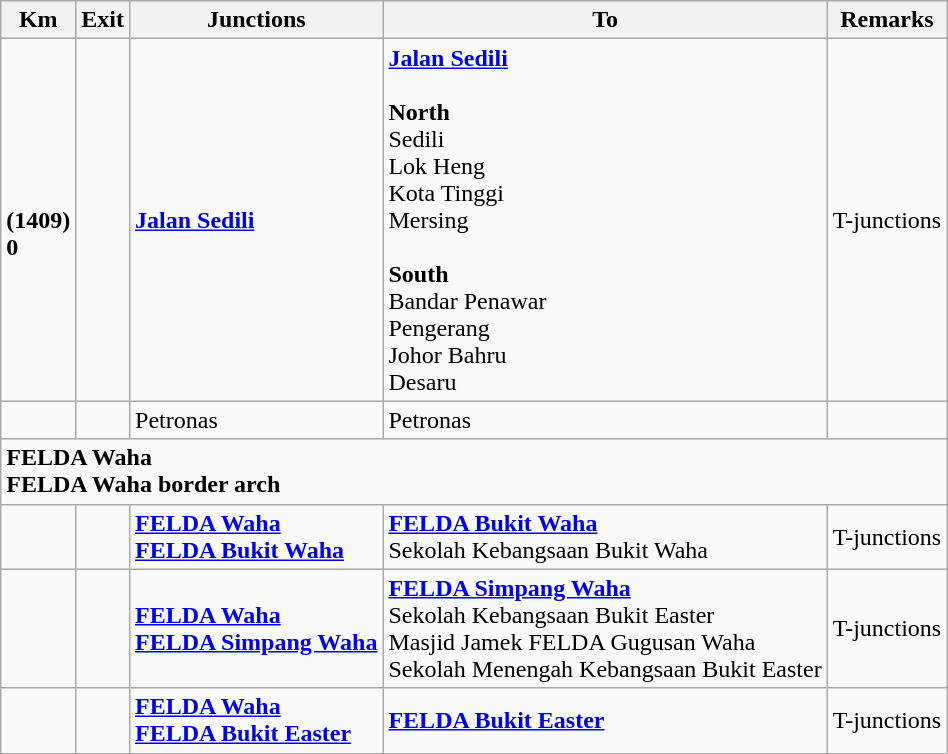<table class="wikitable">
<tr>
<th>Km</th>
<th>Exit</th>
<th>Junctions</th>
<th>To</th>
<th>Remarks</th>
</tr>
<tr>
<td><br><strong>(1409)</strong><br><strong>0</strong></td>
<td></td>
<td><strong><a href='#'>Jalan Sedili</a></strong></td>
<td> <strong><a href='#'>Jalan Sedili</a></strong><br><br><strong>North</strong><br> Sedili<br> Lok Heng<br>  Kota Tinggi<br>  Mersing<br><br><strong>South</strong><br> Bandar Penawar<br> Pengerang<br>  Johor Bahru<br> Desaru</td>
<td>T-junctions</td>
</tr>
<tr>
<td></td>
<td></td>
<td>  Petronas</td>
<td>  Petronas</td>
<td></td>
</tr>
<tr>
<td style="width:600px" colspan="6" style="text-align:center; background:white;"><strong><span>FELDA Waha<br>FELDA Waha border arch</span></strong></td>
</tr>
<tr>
<td></td>
<td></td>
<td><strong><a href='#'>FELDA Waha</a></strong><br><strong><a href='#'>FELDA Bukit Waha</a></strong></td>
<td><strong><a href='#'>FELDA Bukit Waha</a></strong><br>Sekolah Kebangsaan Bukit Waha</td>
<td>T-junctions</td>
</tr>
<tr>
<td></td>
<td></td>
<td><strong><a href='#'>FELDA Waha</a></strong><br><strong><a href='#'>FELDA Simpang Waha</a></strong></td>
<td><strong><a href='#'>FELDA Simpang Waha</a></strong><br>Sekolah Kebangsaan Bukit Easter<br>Masjid Jamek FELDA Gugusan Waha <br>Sekolah Menengah Kebangsaan Bukit Easter</td>
<td>T-junctions</td>
</tr>
<tr>
<td></td>
<td></td>
<td><strong><a href='#'>FELDA Waha</a></strong><br><strong><a href='#'>FELDA Bukit Easter</a></strong></td>
<td><strong><a href='#'>FELDA Bukit Easter</a></strong></td>
<td>T-junctions</td>
</tr>
</table>
